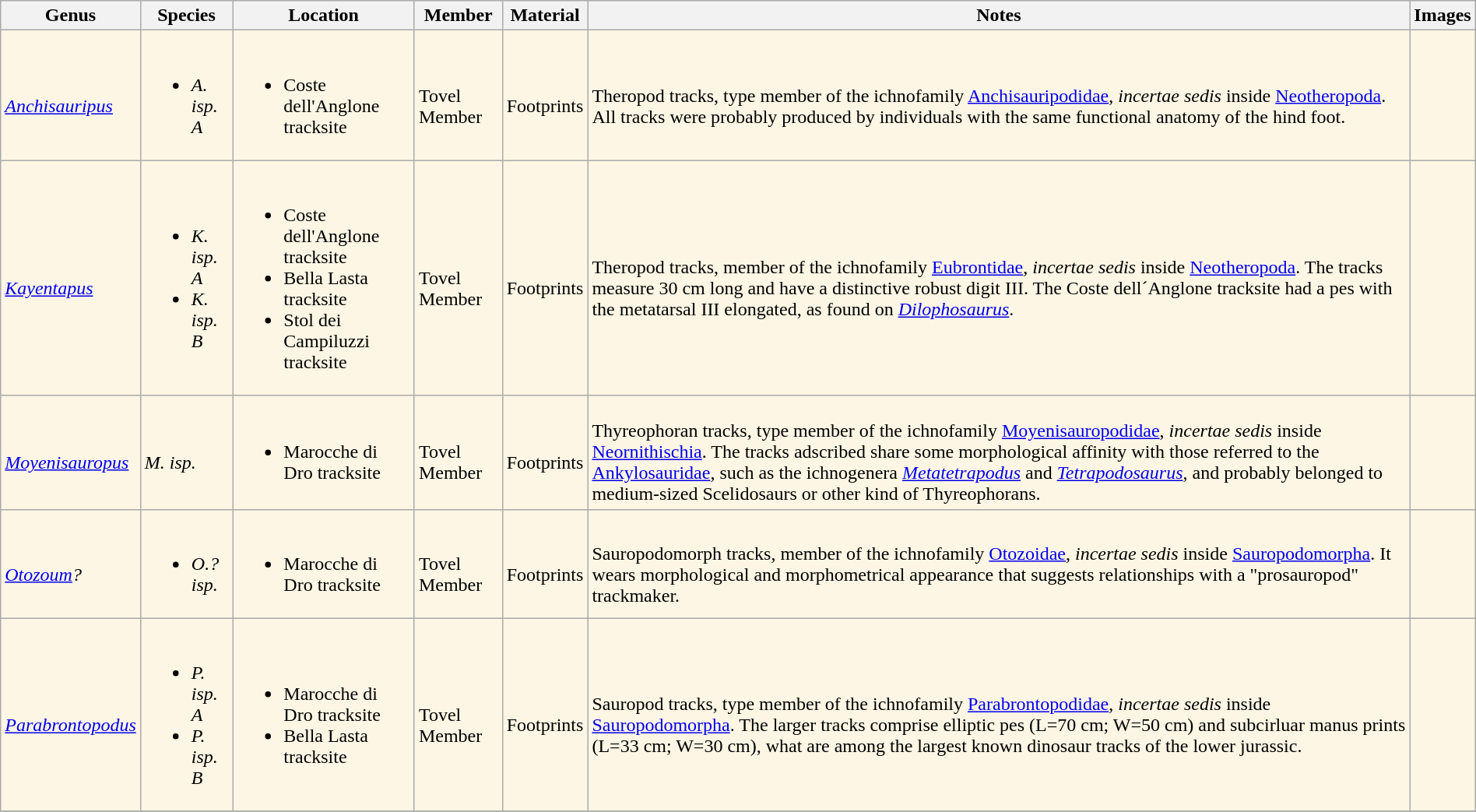<table class="wikitable" align="center" width="100%">
<tr>
<th>Genus</th>
<th>Species</th>
<th>Location</th>
<th>Member</th>
<th>Material</th>
<th>Notes</th>
<th>Images</th>
</tr>
<tr>
<td style="background:#FEF6E4;"><br><em><a href='#'>Anchisauripus</a></em></td>
<td style="background:#FEF6E4;"><br><ul><li><em>A. isp. A</em></li></ul></td>
<td style="background:#FEF6E4;"><br><ul><li>Coste dell'Anglone tracksite</li></ul></td>
<td style="background:#FEF6E4;"><br>Tovel Member</td>
<td style="background:#FEF6E4;"><br>Footprints</td>
<td style="background:#FEF6E4;"><br>Theropod tracks, type member of the ichnofamily <a href='#'>Anchisauripodidae</a>, <em>incertae sedis</em> inside <a href='#'>Neotheropoda</a>. All tracks were probably produced by individuals with the same functional anatomy of the hind foot.</td>
<td style="background:#FEF6E4;"></td>
</tr>
<tr>
<td style="background:#FEF6E4;"><br><em><a href='#'>Kayentapus</a></em></td>
<td style="background:#FEF6E4;"><br><ul><li><em>K. isp. A</em></li><li><em>K. isp. B</em></li></ul></td>
<td style="background:#FEF6E4;"><br><ul><li>Coste dell'Anglone tracksite</li><li>Bella Lasta tracksite</li><li>Stol dei Campiluzzi tracksite</li></ul></td>
<td style="background:#FEF6E4;"><br>Tovel Member</td>
<td style="background:#FEF6E4;"><br>Footprints</td>
<td style="background:#FEF6E4;"><br>Theropod tracks, member of the ichnofamily <a href='#'>Eubrontidae</a>, <em>incertae sedis</em> inside <a href='#'>Neotheropoda</a>. The tracks measure 30 cm long and have a distinctive robust digit III. The Coste dell´Anglone tracksite had a pes with the metatarsal III elongated, as found on <em><a href='#'>Dilophosaurus</a></em>.</td>
<td style="background:#FEF6E4;"></td>
</tr>
<tr>
<td style="background:#FEF6E4;"><br><em><a href='#'>Moyenisauropus</a></em></td>
<td style="background:#FEF6E4;"><br><em>M. isp.</em></td>
<td style="background:#FEF6E4;"><br><ul><li>Marocche di Dro tracksite</li></ul></td>
<td style="background:#FEF6E4;"><br>Tovel Member</td>
<td style="background:#FEF6E4;"><br>Footprints</td>
<td style="background:#FEF6E4;"><br>Thyreophoran tracks, type member of the ichnofamily <a href='#'>Moyenisauropodidae</a>, <em>incertae sedis</em> inside <a href='#'>Neornithischia</a>. The tracks adscribed share some morphological affinity with those referred to the <a href='#'>Ankylosauridae</a>, such as the ichnogenera <em><a href='#'>Metatetrapodus</a></em> and <em><a href='#'>Tetrapodosaurus</a></em>, and probably belonged to medium-sized Scelidosaurs or other kind of Thyreophorans.</td>
<td style="background:#FEF6E4;"></td>
</tr>
<tr>
<td style="background:#FEF6E4;"><br><em><a href='#'>Otozoum</a>?</em></td>
<td style="background:#FEF6E4;"><br><ul><li><em>O.? isp.</em></li></ul></td>
<td style="background:#FEF6E4;"><br><ul><li>Marocche di Dro tracksite</li></ul></td>
<td style="background:#FEF6E4;"><br>Tovel Member</td>
<td style="background:#FEF6E4;"><br>Footprints</td>
<td style="background:#FEF6E4;"><br>Sauropodomorph tracks, member of the ichnofamily <a href='#'>Otozoidae</a>, <em>incertae sedis</em> inside <a href='#'>Sauropodomorpha</a>. It wears morphological and morphometrical appearance that suggests relationships with a "prosauropod" trackmaker.</td>
<td style="background:#FEF6E4;"></td>
</tr>
<tr>
<td style="background:#FEF6E4;"><br><em><a href='#'>Parabrontopodus</a></em></td>
<td style="background:#FEF6E4;"><br><ul><li><em>P. isp. A</em></li><li><em>P. isp. B</em></li></ul></td>
<td style="background:#FEF6E4;"><br><ul><li>Marocche di Dro tracksite</li><li>Bella Lasta tracksite</li></ul></td>
<td style="background:#FEF6E4;"><br>Tovel Member</td>
<td style="background:#FEF6E4;"><br>Footprints</td>
<td style="background:#FEF6E4;"><br>Sauropod tracks, type member of the ichnofamily <a href='#'>Parabrontopodidae</a>, <em>incertae sedis</em> inside <a href='#'>Sauropodomorpha</a>. The larger tracks comprise elliptic pes (L=70 cm; W=50 cm) and subcirluar manus prints (L=33 cm; W=30 cm), what are among the largest known dinosaur tracks of the lower jurassic.</td>
<td style="background:#FEF6E4;"></td>
</tr>
<tr>
</tr>
</table>
